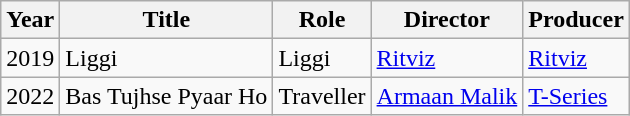<table class="wikitable plainrowheaders sortable">
<tr>
<th scope="col">Year</th>
<th scope="col">Title</th>
<th scope="col">Role</th>
<th scope="col" class="unsortable">Director</th>
<th scope="col" class="unsortable">Producer</th>
</tr>
<tr>
<td>2019</td>
<td>Liggi</td>
<td>Liggi</td>
<td><a href='#'>Ritviz</a></td>
<td><a href='#'>Ritviz</a></td>
</tr>
<tr>
<td>2022</td>
<td>Bas Tujhse Pyaar Ho</td>
<td>Traveller</td>
<td><a href='#'>Armaan Malik</a></td>
<td><a href='#'>T-Series</a></td>
</tr>
</table>
